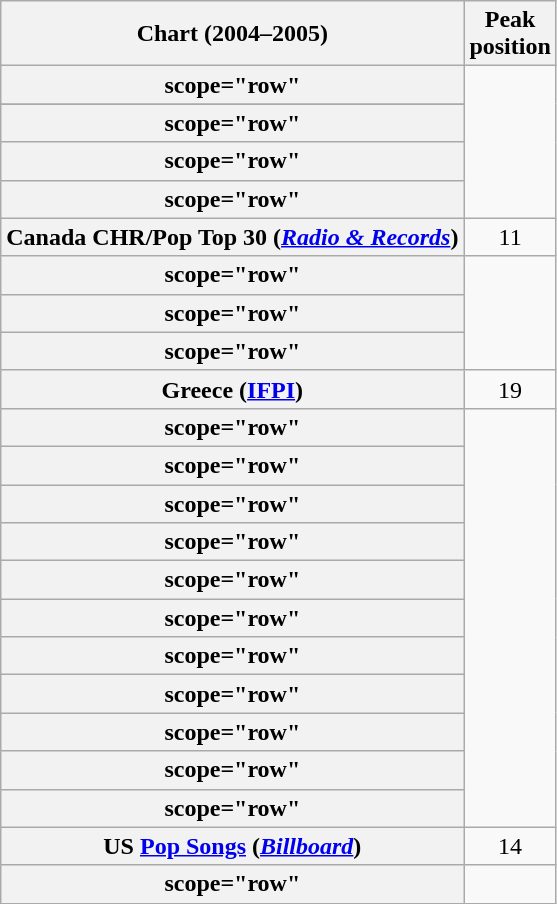<table class="wikitable sortable plainrowheaders" style="text-align:center;" border="1">
<tr>
<th scope="col">Chart (2004–2005)</th>
<th scope="col">Peak<br>position</th>
</tr>
<tr>
<th>scope="row"</th>
</tr>
<tr>
</tr>
<tr>
<th>scope="row"</th>
</tr>
<tr>
<th>scope="row"</th>
</tr>
<tr>
<th>scope="row"</th>
</tr>
<tr>
<th scope="row">Canada CHR/Pop Top 30 (<em><a href='#'>Radio & Records</a></em>)</th>
<td>11</td>
</tr>
<tr>
<th>scope="row"</th>
</tr>
<tr>
<th>scope="row"</th>
</tr>
<tr>
<th>scope="row"</th>
</tr>
<tr>
<th scope=row>Greece (<a href='#'>IFPI</a>)</th>
<td>19</td>
</tr>
<tr>
<th>scope="row"</th>
</tr>
<tr>
<th>scope="row"</th>
</tr>
<tr>
<th>scope="row"</th>
</tr>
<tr>
<th>scope="row"</th>
</tr>
<tr>
<th>scope="row"</th>
</tr>
<tr>
<th>scope="row"</th>
</tr>
<tr>
<th>scope="row"</th>
</tr>
<tr>
<th>scope="row"</th>
</tr>
<tr>
<th>scope="row"</th>
</tr>
<tr>
<th>scope="row"</th>
</tr>
<tr>
<th>scope="row"</th>
</tr>
<tr>
<th scope="row">US <a href='#'>Pop Songs</a> (<a href='#'><em>Billboard</em></a>)</th>
<td>14</td>
</tr>
<tr>
<th>scope="row"</th>
</tr>
</table>
